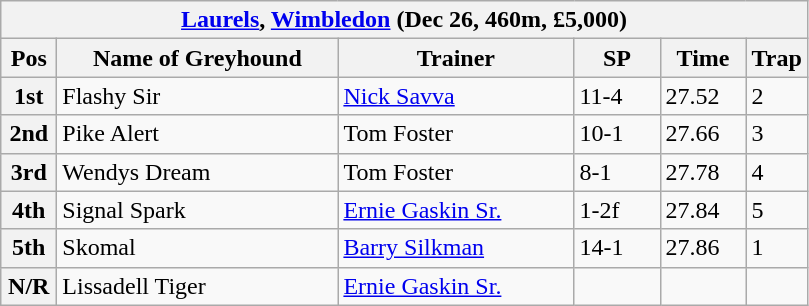<table class="wikitable">
<tr>
<th colspan="6"><a href='#'>Laurels</a>, <a href='#'>Wimbledon</a> (Dec 26, 460m, £5,000)</th>
</tr>
<tr>
<th width=30>Pos</th>
<th width=180>Name of Greyhound</th>
<th width=150>Trainer</th>
<th width=50>SP</th>
<th width=50>Time</th>
<th width=30>Trap</th>
</tr>
<tr>
<th>1st</th>
<td>Flashy Sir</td>
<td><a href='#'>Nick Savva</a></td>
<td>11-4</td>
<td>27.52</td>
<td>2</td>
</tr>
<tr>
<th>2nd</th>
<td>Pike Alert</td>
<td>Tom Foster</td>
<td>10-1</td>
<td>27.66</td>
<td>3</td>
</tr>
<tr>
<th>3rd</th>
<td>Wendys Dream</td>
<td>Tom Foster</td>
<td>8-1</td>
<td>27.78</td>
<td>4</td>
</tr>
<tr>
<th>4th</th>
<td>Signal Spark</td>
<td><a href='#'>Ernie Gaskin Sr.</a></td>
<td>1-2f</td>
<td>27.84</td>
<td>5</td>
</tr>
<tr>
<th>5th</th>
<td>Skomal</td>
<td><a href='#'>Barry Silkman</a></td>
<td>14-1</td>
<td>27.86</td>
<td>1</td>
</tr>
<tr>
<th>N/R</th>
<td>Lissadell Tiger</td>
<td><a href='#'>Ernie Gaskin Sr.</a></td>
<td></td>
<td></td>
<td></td>
</tr>
</table>
